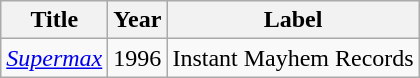<table class="wikitable">
<tr>
<th>Title</th>
<th>Year</th>
<th>Label</th>
</tr>
<tr>
<td><em><a href='#'>Supermax</a></em></td>
<td>1996</td>
<td>Instant Mayhem Records</td>
</tr>
</table>
